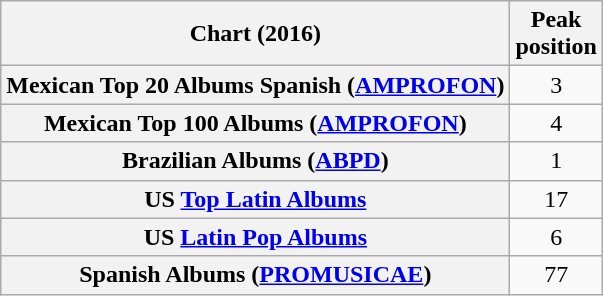<table class="wikitable sortable plainrowheaders">
<tr>
<th>Chart (2016)</th>
<th>Peak<br>position</th>
</tr>
<tr>
<th scope="row">Mexican Top 20 Albums Spanish (<a href='#'>AMPROFON</a>)</th>
<td style="text-align:center;">3</td>
</tr>
<tr>
<th scope="row">Mexican Top 100 Albums (<a href='#'>AMPROFON</a>)</th>
<td style="text-align:center;">4</td>
</tr>
<tr>
<th scope="row">Brazilian Albums (<a href='#'>ABPD</a>)</th>
<td style="text-align:center;">1</td>
</tr>
<tr>
<th scope="row">US <a href='#'>Top Latin Albums</a></th>
<td style="text-align:center;">17</td>
</tr>
<tr>
<th scope="row">US <a href='#'>Latin Pop Albums</a></th>
<td style="text-align:center;">6</td>
</tr>
<tr>
<th scope="row">Spanish Albums (<a href='#'>PROMUSICAE</a>)</th>
<td style="text-align:center;">77</td>
</tr>
</table>
